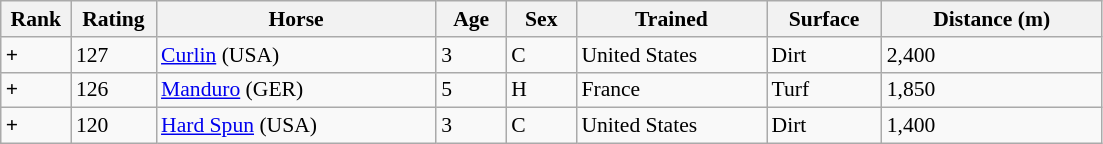<table class="wikitable sortable" style="font-size:90%">
<tr>
<th width="40px">Rank</th>
<th width="50px">Rating</th>
<th width="180px">Horse</th>
<th width="40px">Age</th>
<th width="40px">Sex</th>
<th width="120px">Trained</th>
<th width="70px">Surface</th>
<th width="140px">Distance (m)</th>
</tr>
<tr>
<td><strong>+</strong></td>
<td>127</td>
<td><a href='#'>Curlin</a> (USA)</td>
<td>3</td>
<td>C</td>
<td>United States</td>
<td>Dirt</td>
<td>2,400</td>
</tr>
<tr>
<td><strong>+</strong></td>
<td>126</td>
<td><a href='#'>Manduro</a> (GER)</td>
<td>5</td>
<td>H</td>
<td>France</td>
<td>Turf</td>
<td>1,850</td>
</tr>
<tr>
<td><strong>+</strong></td>
<td>120</td>
<td><a href='#'>Hard Spun</a> (USA)</td>
<td>3</td>
<td>C</td>
<td>United States</td>
<td>Dirt</td>
<td>1,400</td>
</tr>
</table>
